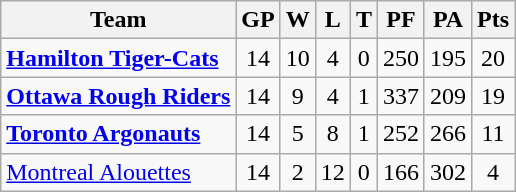<table class="wikitable" style="float:left; margin-right:1em">
<tr>
<th>Team</th>
<th>GP</th>
<th>W</th>
<th>L</th>
<th>T</th>
<th>PF</th>
<th>PA</th>
<th>Pts</th>
</tr>
<tr align="center">
<td align="left"><strong><a href='#'>Hamilton Tiger-Cats</a></strong></td>
<td>14</td>
<td>10</td>
<td>4</td>
<td>0</td>
<td>250</td>
<td>195</td>
<td>20</td>
</tr>
<tr align="center">
<td align="left"><strong><a href='#'>Ottawa Rough Riders</a></strong></td>
<td>14</td>
<td>9</td>
<td>4</td>
<td>1</td>
<td>337</td>
<td>209</td>
<td>19</td>
</tr>
<tr align="center">
<td align="left"><strong><a href='#'>Toronto Argonauts</a></strong></td>
<td>14</td>
<td>5</td>
<td>8</td>
<td>1</td>
<td>252</td>
<td>266</td>
<td>11</td>
</tr>
<tr align="center">
<td align="left"><a href='#'>Montreal Alouettes</a></td>
<td>14</td>
<td>2</td>
<td>12</td>
<td>0</td>
<td>166</td>
<td>302</td>
<td>4</td>
</tr>
</table>
